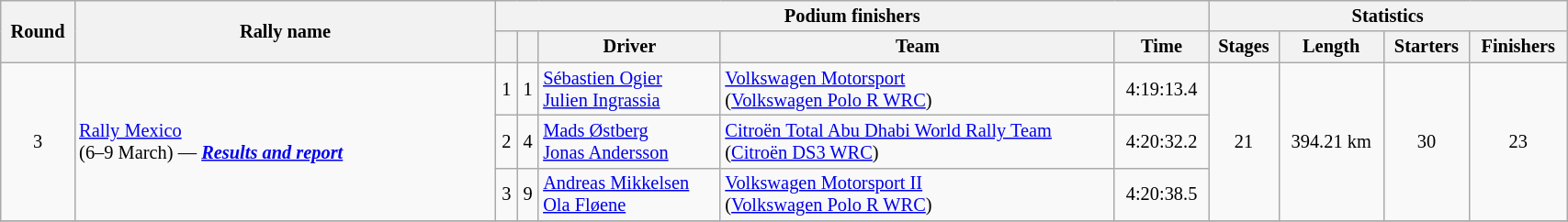<table class="wikitable" width=90% style="font-size:85%;">
<tr>
<th rowspan=2>Round</th>
<th style="width:22em" rowspan=2>Rally name</th>
<th colspan=5>Podium finishers</th>
<th colspan=4>Statistics</th>
</tr>
<tr>
<th></th>
<th></th>
<th>Driver</th>
<th>Team</th>
<th>Time</th>
<th>Stages</th>
<th>Length</th>
<th>Starters</th>
<th>Finishers</th>
</tr>
<tr>
<td rowspan=3 align=center>3</td>
<td rowspan=3 nowrap> <a href='#'>Rally Mexico</a><br>(6–9 March) — <strong><em><a href='#'>Results and report</a></em></strong></td>
<td align=center>1</td>
<td align=center>1</td>
<td nowrap> <a href='#'>Sébastien Ogier</a> <br> <a href='#'>Julien Ingrassia</a></td>
<td nowrap> <a href='#'>Volkswagen Motorsport</a> <br> (<a href='#'>Volkswagen Polo R WRC</a>)</td>
<td align=center>4:19:13.4</td>
<td rowspan=3 align=center>21</td>
<td rowspan=3 align=center>394.21 km</td>
<td rowspan=3 align=center>30</td>
<td rowspan=3 align=center>23</td>
</tr>
<tr>
<td align=center>2</td>
<td align=center>4</td>
<td nowrap> <a href='#'>Mads Østberg</a><br> <a href='#'>Jonas Andersson</a></td>
<td nowrap> <a href='#'>Citroën Total Abu Dhabi World Rally Team</a><br> (<a href='#'>Citroën DS3 WRC</a>)</td>
<td align=center>4:20:32.2</td>
</tr>
<tr>
<td align=center>3</td>
<td align=center>9</td>
<td nowrap> <a href='#'>Andreas Mikkelsen</a> <br> <a href='#'>Ola Fløene</a></td>
<td nowrap> <a href='#'>Volkswagen Motorsport II</a> <br> (<a href='#'>Volkswagen Polo R WRC</a>)</td>
<td align=center>4:20:38.5</td>
</tr>
<tr>
</tr>
</table>
